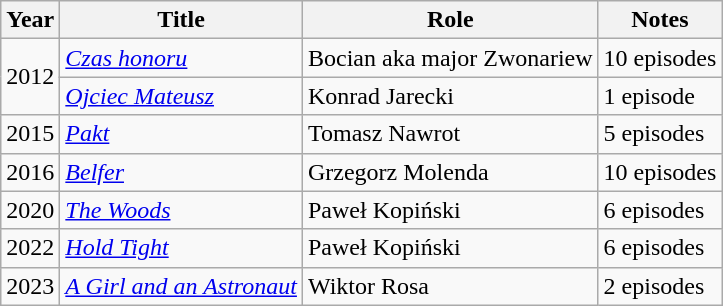<table class="wikitable sortable">
<tr>
<th>Year</th>
<th>Title</th>
<th>Role</th>
<th class="unsortable">Notes</th>
</tr>
<tr>
<td rowspan=2>2012</td>
<td><em><a href='#'>Czas honoru</a></em></td>
<td>Bocian aka major Zwonariew</td>
<td>10 episodes</td>
</tr>
<tr>
<td><em><a href='#'>Ojciec Mateusz</a></em></td>
<td>Konrad Jarecki</td>
<td>1 episode</td>
</tr>
<tr>
<td>2015</td>
<td><em><a href='#'>Pakt</a></em></td>
<td>Tomasz Nawrot</td>
<td>5 episodes</td>
</tr>
<tr>
<td>2016</td>
<td><em><a href='#'>Belfer</a></em></td>
<td>Grzegorz Molenda</td>
<td>10 episodes</td>
</tr>
<tr>
<td>2020</td>
<td><em><a href='#'>The Woods</a></em></td>
<td>Paweł Kopiński</td>
<td>6 episodes</td>
</tr>
<tr>
<td>2022</td>
<td><em><a href='#'>Hold Tight</a></em></td>
<td>Paweł Kopiński</td>
<td>6 episodes</td>
</tr>
<tr>
<td>2023</td>
<td><em><a href='#'>A Girl and an Astronaut</a></em></td>
<td>Wiktor Rosa</td>
<td>2 episodes</td>
</tr>
</table>
